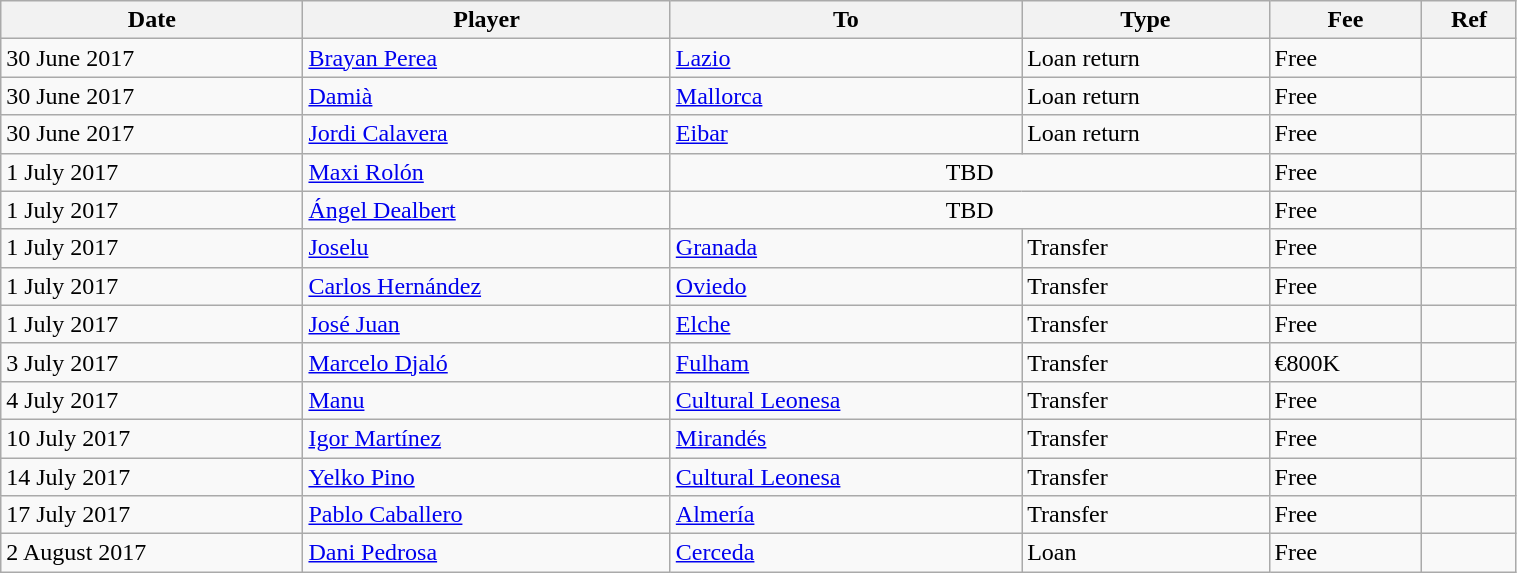<table class="wikitable" style="width:80%;">
<tr>
<th><strong>Date</strong></th>
<th><strong>Player</strong></th>
<th><strong>To</strong></th>
<th><strong>Type</strong></th>
<th><strong>Fee</strong></th>
<th><strong>Ref</strong></th>
</tr>
<tr>
<td>30 June 2017</td>
<td> <a href='#'>Brayan Perea</a></td>
<td> <a href='#'>Lazio</a></td>
<td>Loan return</td>
<td>Free</td>
<td></td>
</tr>
<tr>
<td>30 June 2017</td>
<td> <a href='#'>Damià</a></td>
<td> <a href='#'>Mallorca</a></td>
<td>Loan return</td>
<td>Free</td>
<td></td>
</tr>
<tr>
<td>30 June 2017</td>
<td> <a href='#'>Jordi Calavera</a></td>
<td> <a href='#'>Eibar</a></td>
<td>Loan return</td>
<td>Free</td>
<td></td>
</tr>
<tr>
<td>1 July 2017</td>
<td> <a href='#'>Maxi Rolón</a></td>
<td colspan=2 align=center>TBD</td>
<td>Free</td>
<td></td>
</tr>
<tr>
<td>1 July 2017</td>
<td> <a href='#'>Ángel Dealbert</a></td>
<td colspan=2 align=center>TBD</td>
<td>Free</td>
<td></td>
</tr>
<tr>
<td>1 July 2017</td>
<td> <a href='#'>Joselu</a></td>
<td> <a href='#'>Granada</a></td>
<td>Transfer</td>
<td>Free</td>
<td></td>
</tr>
<tr>
<td>1 July 2017</td>
<td> <a href='#'>Carlos Hernández</a></td>
<td> <a href='#'>Oviedo</a></td>
<td>Transfer</td>
<td>Free</td>
<td></td>
</tr>
<tr>
<td>1 July 2017</td>
<td> <a href='#'>José Juan</a></td>
<td> <a href='#'>Elche</a></td>
<td>Transfer</td>
<td>Free</td>
<td></td>
</tr>
<tr>
<td>3 July 2017</td>
<td> <a href='#'>Marcelo Djaló</a></td>
<td> <a href='#'>Fulham</a></td>
<td>Transfer</td>
<td>€800K</td>
<td></td>
</tr>
<tr>
<td>4 July 2017</td>
<td> <a href='#'>Manu</a></td>
<td> <a href='#'>Cultural Leonesa</a></td>
<td>Transfer</td>
<td>Free</td>
<td></td>
</tr>
<tr>
<td>10 July 2017</td>
<td> <a href='#'>Igor Martínez</a></td>
<td> <a href='#'>Mirandés</a></td>
<td>Transfer</td>
<td>Free</td>
<td></td>
</tr>
<tr>
<td>14 July 2017</td>
<td> <a href='#'>Yelko Pino</a></td>
<td> <a href='#'>Cultural Leonesa</a></td>
<td>Transfer</td>
<td>Free</td>
<td></td>
</tr>
<tr>
<td>17 July 2017</td>
<td> <a href='#'>Pablo Caballero</a></td>
<td> <a href='#'>Almería</a></td>
<td>Transfer</td>
<td>Free</td>
<td></td>
</tr>
<tr>
<td>2 August 2017</td>
<td> <a href='#'>Dani Pedrosa</a></td>
<td> <a href='#'>Cerceda</a></td>
<td>Loan</td>
<td>Free</td>
<td></td>
</tr>
</table>
